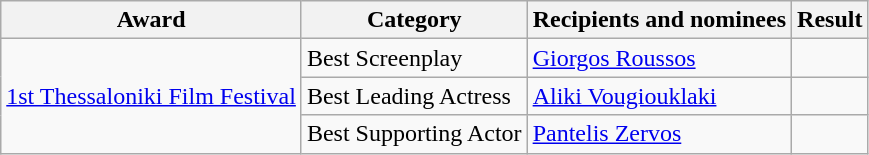<table class="wikitable">
<tr>
<th>Award</th>
<th>Category</th>
<th>Recipients and nominees</th>
<th>Result</th>
</tr>
<tr>
<td rowspan="3"><a href='#'>1st Thessaloniki Film Festival</a></td>
<td>Best  Screenplay</td>
<td><a href='#'>Giorgos Roussos</a></td>
<td></td>
</tr>
<tr>
<td>Best Leading Actress</td>
<td><a href='#'>Aliki Vougiouklaki</a></td>
<td></td>
</tr>
<tr>
<td>Best Supporting Actor</td>
<td><a href='#'>Pantelis Zervos</a></td>
<td></td>
</tr>
</table>
